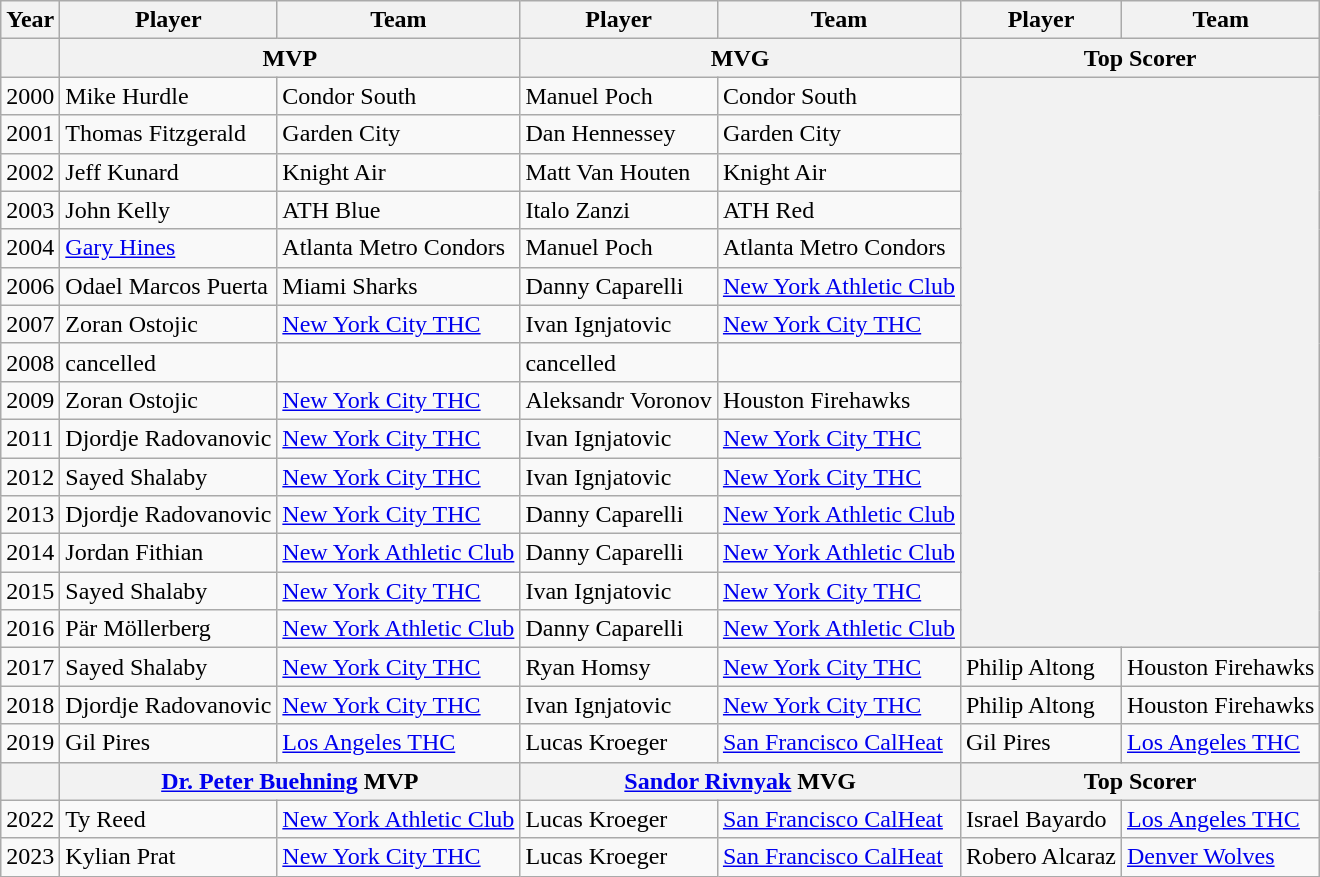<table class="wikitable">
<tr>
<th>Year</th>
<th>Player</th>
<th>Team</th>
<th>Player</th>
<th>Team</th>
<th>Player</th>
<th>Team</th>
</tr>
<tr>
<th></th>
<th colspan="2">MVP</th>
<th colspan="2">MVG</th>
<th colspan="2">Top Scorer</th>
</tr>
<tr>
<td>2000</td>
<td>Mike Hurdle</td>
<td>Condor South</td>
<td>Manuel Poch</td>
<td>Condor South</td>
<th colspan="2" rowspan="15"></th>
</tr>
<tr>
<td>2001</td>
<td>Thomas Fitzgerald</td>
<td>Garden City</td>
<td>Dan Hennessey</td>
<td>Garden City</td>
</tr>
<tr>
<td>2002</td>
<td>Jeff Kunard</td>
<td>Knight Air</td>
<td>Matt Van Houten</td>
<td>Knight Air</td>
</tr>
<tr>
<td>2003</td>
<td>John Kelly</td>
<td>ATH Blue</td>
<td>Italo Zanzi</td>
<td>ATH Red</td>
</tr>
<tr>
<td>2004</td>
<td><a href='#'>Gary Hines</a></td>
<td>Atlanta Metro Condors</td>
<td>Manuel Poch</td>
<td>Atlanta Metro Condors</td>
</tr>
<tr>
<td>2006</td>
<td>Odael Marcos Puerta</td>
<td>Miami Sharks</td>
<td>Danny Caparelli</td>
<td><a href='#'>New York Athletic Club</a></td>
</tr>
<tr>
<td>2007</td>
<td>Zoran Ostojic</td>
<td><a href='#'>New York City THC</a></td>
<td>Ivan Ignjatovic</td>
<td><a href='#'>New York City THC</a></td>
</tr>
<tr>
<td>2008</td>
<td>cancelled</td>
<td></td>
<td>cancelled</td>
<td></td>
</tr>
<tr>
<td>2009</td>
<td>Zoran Ostojic</td>
<td><a href='#'>New York City THC</a></td>
<td>Aleksandr Voronov</td>
<td>Houston Firehawks</td>
</tr>
<tr>
<td>2011</td>
<td>Djordje Radovanovic</td>
<td><a href='#'>New York City THC</a></td>
<td>Ivan Ignjatovic</td>
<td><a href='#'>New York City THC</a></td>
</tr>
<tr>
<td>2012</td>
<td>Sayed Shalaby</td>
<td><a href='#'>New York City THC</a></td>
<td>Ivan Ignjatovic</td>
<td><a href='#'>New York City THC</a></td>
</tr>
<tr>
<td>2013</td>
<td>Djordje Radovanovic</td>
<td><a href='#'>New York City THC</a></td>
<td>Danny Caparelli</td>
<td><a href='#'>New York Athletic Club</a></td>
</tr>
<tr>
<td>2014</td>
<td>Jordan Fithian</td>
<td><a href='#'>New York Athletic Club</a></td>
<td>Danny Caparelli</td>
<td><a href='#'>New York Athletic Club</a></td>
</tr>
<tr>
<td>2015</td>
<td>Sayed Shalaby</td>
<td><a href='#'>New York City THC</a></td>
<td>Ivan Ignjatovic</td>
<td><a href='#'>New York City THC</a></td>
</tr>
<tr>
<td>2016</td>
<td>Pär Möllerberg</td>
<td><a href='#'>New York Athletic Club</a></td>
<td>Danny Caparelli</td>
<td><a href='#'>New York Athletic Club</a></td>
</tr>
<tr>
<td>2017</td>
<td>Sayed Shalaby</td>
<td><a href='#'>New York City THC</a></td>
<td>Ryan Homsy</td>
<td><a href='#'>New York City THC</a></td>
<td>Philip Altong</td>
<td>Houston Firehawks</td>
</tr>
<tr>
<td>2018</td>
<td>Djordje Radovanovic</td>
<td><a href='#'>New York City THC</a></td>
<td>Ivan Ignjatovic</td>
<td><a href='#'>New York City THC</a></td>
<td>Philip Altong</td>
<td>Houston Firehawks</td>
</tr>
<tr>
<td>2019</td>
<td>Gil Pires</td>
<td><a href='#'>Los Angeles THC</a></td>
<td>Lucas Kroeger</td>
<td><a href='#'>San Francisco CalHeat</a></td>
<td>Gil Pires</td>
<td><a href='#'>Los Angeles THC</a></td>
</tr>
<tr>
<th></th>
<th colspan="2"><a href='#'>Dr. Peter Buehning</a> MVP</th>
<th colspan="2"><a href='#'>Sandor Rivnyak</a> MVG</th>
<th colspan="2">Top Scorer</th>
</tr>
<tr>
<td align="center">2022</td>
<td>Ty Reed</td>
<td><a href='#'>New York Athletic Club</a></td>
<td>Lucas Kroeger</td>
<td><a href='#'>San Francisco CalHeat</a></td>
<td>Israel Bayardo</td>
<td><a href='#'>Los Angeles THC</a></td>
</tr>
<tr>
<td align="center">2023</td>
<td>Kylian Prat</td>
<td><a href='#'>New York City THC</a></td>
<td>Lucas Kroeger</td>
<td><a href='#'>San Francisco CalHeat</a></td>
<td>Robero Alcaraz</td>
<td><a href='#'>Denver Wolves</a></td>
</tr>
</table>
